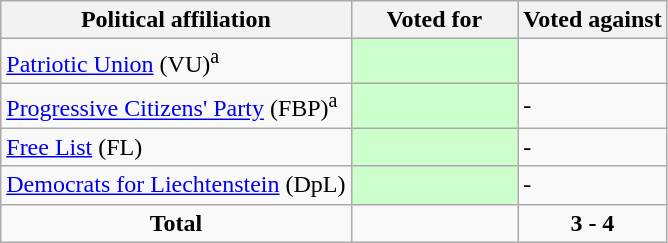<table class="wikitable">
<tr>
<th>Political affiliation</th>
<th style="width:25%;">Voted for</th>
<th>Voted against</th>
</tr>
<tr>
<td> <a href='#'>Patriotic Union</a> (VU)<sup>a</sup></td>
<td style="background-color:#CCFFCC;"></td>
<td></td>
</tr>
<tr>
<td> <a href='#'>Progressive Citizens' Party</a> (FBP)<sup>a</sup></td>
<td style="background-color:#CCFFCC;"></td>
<td>-</td>
</tr>
<tr>
<td> <a href='#'>Free List</a> (FL)</td>
<td style="background-color:#CCFFCC;"></td>
<td>-</td>
</tr>
<tr>
<td> <a href='#'>Democrats for Liechtenstein</a> (DpL)</td>
<td style="background-color:#CCFFCC;"></td>
<td>-</td>
</tr>
<tr>
<td style="text-align:center;"><strong>Total</strong></td>
<td></td>
<td style="text-align:center;"><strong>3 - 4</strong></td>
</tr>
</table>
